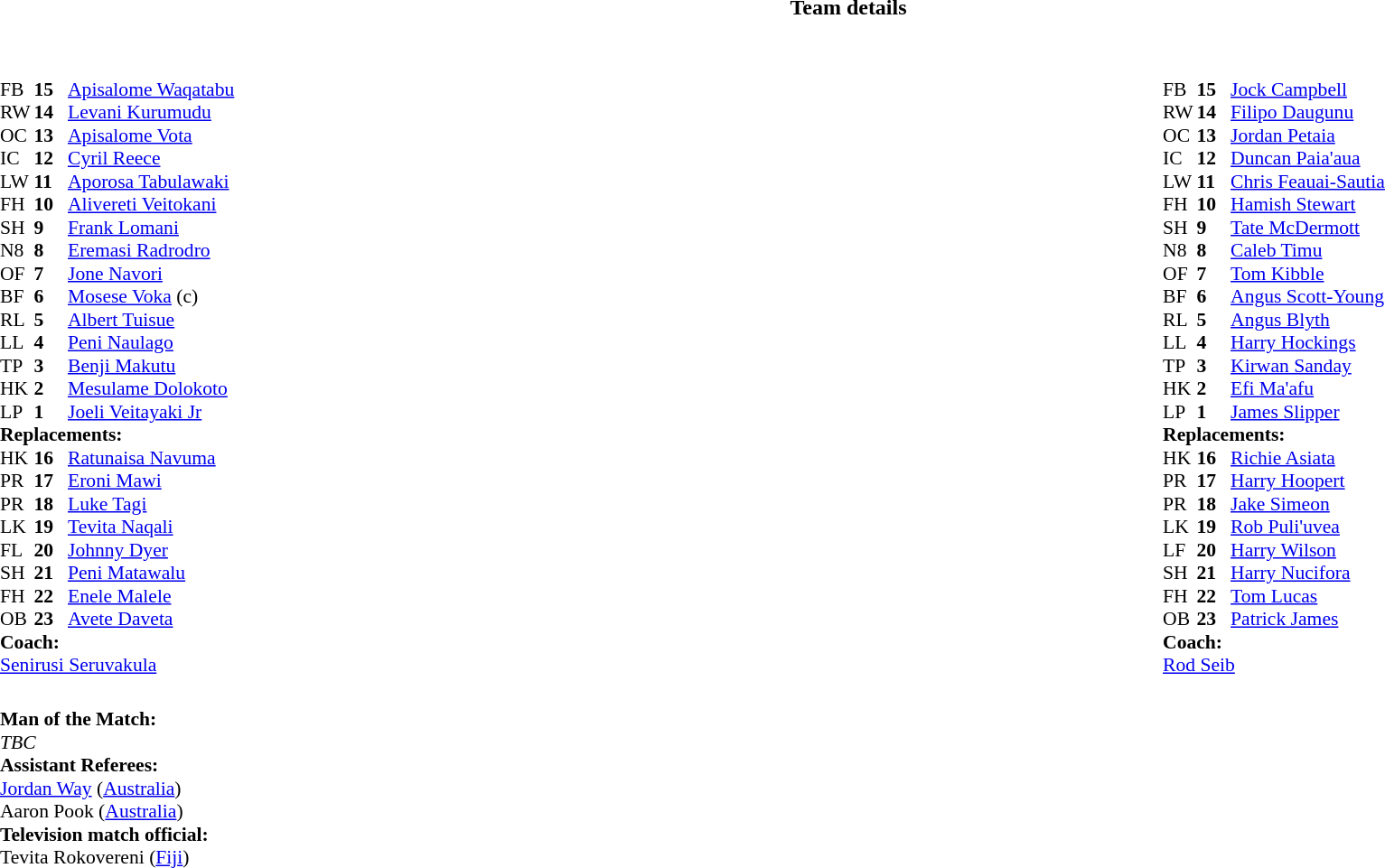<table border="0" width="100%" class="collapsible collapsed">
<tr>
<th>Team details</th>
</tr>
<tr>
<td><br><table width="100%">
<tr>
<td valign="top" width="50%"><br><table style="font-size: 90%" cellspacing="0" cellpadding="0">
<tr>
<th width="25"></th>
<th width="25"></th>
</tr>
<tr>
<td>FB</td>
<td><strong> 15 </strong></td>
<td><a href='#'>Apisalome Waqatabu</a></td>
<td></td>
<td></td>
</tr>
<tr>
<td>RW</td>
<td><strong> 14 </strong></td>
<td><a href='#'>Levani Kurumudu</a></td>
<td></td>
<td></td>
</tr>
<tr>
<td>OC</td>
<td><strong> 13 </strong></td>
<td><a href='#'>Apisalome Vota</a></td>
<td></td>
<td></td>
</tr>
<tr>
<td>IC</td>
<td><strong> 12 </strong></td>
<td><a href='#'>Cyril Reece</a></td>
<td></td>
<td></td>
</tr>
<tr>
<td>LW</td>
<td><strong> 11 </strong></td>
<td><a href='#'>Aporosa Tabulawaki</a></td>
<td></td>
<td></td>
</tr>
<tr>
<td>FH</td>
<td><strong> 10 </strong></td>
<td><a href='#'>Alivereti Veitokani</a></td>
<td></td>
<td></td>
</tr>
<tr>
<td>SH</td>
<td><strong> 9 </strong></td>
<td><a href='#'>Frank Lomani</a></td>
<td></td>
<td></td>
</tr>
<tr>
<td>N8</td>
<td><strong> 8 </strong></td>
<td><a href='#'>Eremasi Radrodro</a></td>
<td></td>
<td></td>
</tr>
<tr>
<td>OF</td>
<td><strong> 7 </strong></td>
<td><a href='#'>Jone Navori</a></td>
<td></td>
<td></td>
</tr>
<tr>
<td>BF</td>
<td><strong> 6 </strong></td>
<td><a href='#'>Mosese Voka</a> (c)</td>
<td></td>
<td></td>
</tr>
<tr>
<td>RL</td>
<td><strong> 5 </strong></td>
<td><a href='#'>Albert Tuisue</a></td>
<td></td>
<td></td>
</tr>
<tr>
<td>LL</td>
<td><strong> 4 </strong></td>
<td><a href='#'>Peni Naulago</a></td>
<td></td>
<td></td>
</tr>
<tr>
<td>TP</td>
<td><strong> 3 </strong></td>
<td><a href='#'>Benji Makutu</a></td>
<td></td>
<td></td>
</tr>
<tr>
<td>HK</td>
<td><strong> 2 </strong></td>
<td><a href='#'>Mesulame Dolokoto</a></td>
<td></td>
<td></td>
</tr>
<tr>
<td>LP</td>
<td><strong> 1 </strong></td>
<td><a href='#'>Joeli Veitayaki Jr</a></td>
<td></td>
<td></td>
</tr>
<tr>
<td colspan=3><strong>Replacements:</strong></td>
</tr>
<tr>
<td>HK</td>
<td><strong> 16 </strong></td>
<td><a href='#'>Ratunaisa Navuma</a></td>
<td></td>
<td></td>
</tr>
<tr>
<td>PR</td>
<td><strong> 17 </strong></td>
<td><a href='#'>Eroni Mawi</a></td>
<td></td>
<td></td>
</tr>
<tr>
<td>PR</td>
<td><strong> 18 </strong></td>
<td><a href='#'>Luke Tagi</a></td>
<td></td>
<td></td>
</tr>
<tr>
<td>LK</td>
<td><strong> 19 </strong></td>
<td><a href='#'>Tevita Naqali</a></td>
<td></td>
<td></td>
</tr>
<tr>
<td>FL</td>
<td><strong> 20 </strong></td>
<td><a href='#'>Johnny Dyer</a></td>
<td></td>
<td></td>
</tr>
<tr>
<td>SH</td>
<td><strong> 21 </strong></td>
<td><a href='#'>Peni Matawalu</a></td>
<td></td>
<td></td>
</tr>
<tr>
<td>FH</td>
<td><strong> 22 </strong></td>
<td><a href='#'>Enele Malele</a></td>
<td></td>
<td></td>
</tr>
<tr>
<td>OB</td>
<td><strong> 23 </strong></td>
<td><a href='#'>Avete Daveta</a></td>
<td></td>
<td></td>
</tr>
<tr>
<td colspan=3><strong>Coach:</strong></td>
</tr>
<tr>
<td colspan="4"><a href='#'>Senirusi Seruvakula</a></td>
</tr>
</table>
</td>
<td valign="top" width="50%"><br><table style="font-size: 90%" cellspacing="0" cellpadding="0" align="center">
<tr>
<td colspan="4"></td>
</tr>
<tr>
<th width="25"></th>
<th width="25"></th>
</tr>
<tr>
<td>FB</td>
<td><strong>15</strong></td>
<td><a href='#'>Jock Campbell</a></td>
<td></td>
<td></td>
</tr>
<tr>
<td>RW</td>
<td><strong>14</strong></td>
<td><a href='#'>Filipo Daugunu</a></td>
<td></td>
<td></td>
</tr>
<tr>
<td>OC</td>
<td><strong>13</strong></td>
<td><a href='#'>Jordan Petaia</a></td>
<td></td>
<td></td>
</tr>
<tr>
<td>IC</td>
<td><strong>12</strong></td>
<td><a href='#'>Duncan Paia'aua</a></td>
<td></td>
<td></td>
</tr>
<tr>
<td>LW</td>
<td><strong>11</strong></td>
<td><a href='#'>Chris Feauai-Sautia</a></td>
<td></td>
<td></td>
</tr>
<tr>
<td>FH</td>
<td><strong>10</strong></td>
<td><a href='#'>Hamish Stewart</a></td>
<td></td>
<td></td>
</tr>
<tr>
<td>SH</td>
<td><strong>9</strong></td>
<td><a href='#'>Tate McDermott</a></td>
<td></td>
<td></td>
</tr>
<tr>
<td>N8</td>
<td><strong>8</strong></td>
<td><a href='#'>Caleb Timu</a></td>
<td></td>
<td></td>
</tr>
<tr>
<td>OF</td>
<td><strong>7</strong></td>
<td><a href='#'>Tom Kibble</a></td>
<td></td>
<td></td>
</tr>
<tr>
<td>BF</td>
<td><strong>6</strong></td>
<td><a href='#'>Angus Scott-Young</a></td>
<td></td>
<td></td>
</tr>
<tr>
<td>RL</td>
<td><strong>5</strong></td>
<td><a href='#'>Angus Blyth</a></td>
<td></td>
<td></td>
</tr>
<tr>
<td>LL</td>
<td><strong>4</strong></td>
<td><a href='#'>Harry Hockings</a></td>
<td></td>
<td></td>
</tr>
<tr>
<td>TP</td>
<td><strong>3</strong></td>
<td><a href='#'>Kirwan Sanday</a></td>
<td></td>
<td></td>
</tr>
<tr>
<td>HK</td>
<td><strong>2</strong></td>
<td><a href='#'>Efi Ma'afu</a></td>
<td></td>
<td></td>
</tr>
<tr>
<td>LP</td>
<td><strong>1</strong></td>
<td><a href='#'>James Slipper</a></td>
<td></td>
<td></td>
</tr>
<tr>
<td colspan=3><strong>Replacements:</strong></td>
</tr>
<tr>
<td>HK</td>
<td><strong>16</strong></td>
<td><a href='#'>Richie Asiata</a></td>
<td></td>
<td></td>
</tr>
<tr>
<td>PR</td>
<td><strong>17</strong></td>
<td><a href='#'>Harry Hoopert</a></td>
<td></td>
<td></td>
</tr>
<tr>
<td>PR</td>
<td><strong>18</strong></td>
<td><a href='#'>Jake Simeon</a></td>
<td></td>
<td></td>
</tr>
<tr>
<td>LK</td>
<td><strong>19</strong></td>
<td><a href='#'>Rob Puli'uvea</a></td>
<td></td>
<td></td>
</tr>
<tr>
<td>LF</td>
<td><strong>20</strong></td>
<td><a href='#'>Harry Wilson</a></td>
<td></td>
<td></td>
</tr>
<tr>
<td>SH</td>
<td><strong>21</strong></td>
<td><a href='#'>Harry Nucifora</a></td>
<td></td>
<td></td>
</tr>
<tr>
<td>FH</td>
<td><strong>22</strong></td>
<td><a href='#'>Tom Lucas</a></td>
<td></td>
<td></td>
</tr>
<tr>
<td>OB</td>
<td><strong>23</strong></td>
<td><a href='#'>Patrick James</a></td>
<td></td>
<td></td>
</tr>
<tr>
<td colspan=3><strong>Coach:</strong></td>
</tr>
<tr>
<td colspan="4"><a href='#'>Rod Seib</a></td>
</tr>
</table>
</td>
</tr>
</table>
<table width=100% style="font-size: 90%">
<tr>
<td><br><strong>Man of the Match:</strong>
<br><em>TBC</em><br><strong>Assistant Referees:</strong>
<br><a href='#'>Jordan Way</a> (<a href='#'>Australia</a>)
<br>Aaron Pook (<a href='#'>Australia</a>)
<br><strong>Television match official:</strong>
<br>Tevita Rokovereni (<a href='#'>Fiji</a>)</td>
</tr>
</table>
</td>
</tr>
</table>
